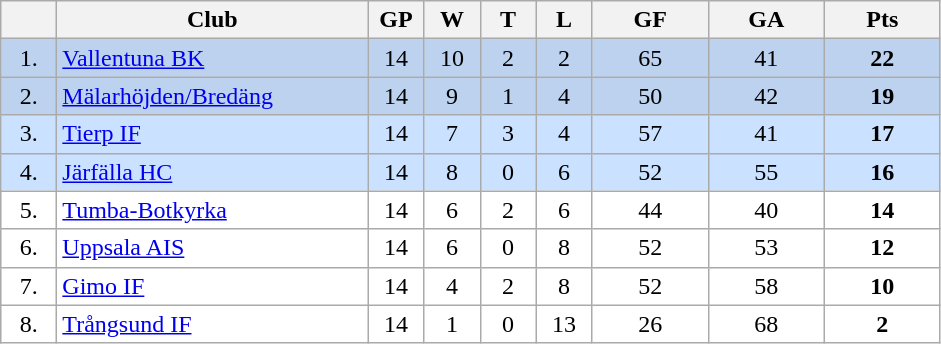<table class="wikitable">
<tr>
<th width="30"></th>
<th width="200">Club</th>
<th width="30">GP</th>
<th width="30">W</th>
<th width="30">T</th>
<th width="30">L</th>
<th width="70">GF</th>
<th width="70">GA</th>
<th width="70">Pts</th>
</tr>
<tr bgcolor="#BCD2EE" align="center">
<td>1.</td>
<td align="left"><a href='#'>Vallentuna BK</a></td>
<td>14</td>
<td>10</td>
<td>2</td>
<td>2</td>
<td>65</td>
<td>41</td>
<td><strong>22</strong></td>
</tr>
<tr bgcolor="#BCD2EE" align="center">
<td>2.</td>
<td align="left"><a href='#'>Mälarhöjden/Bredäng</a></td>
<td>14</td>
<td>9</td>
<td>1</td>
<td>4</td>
<td>50</td>
<td>42</td>
<td><strong>19</strong></td>
</tr>
<tr bgcolor="#CAE1FF" align="center">
<td>3.</td>
<td align="left"><a href='#'>Tierp IF</a></td>
<td>14</td>
<td>7</td>
<td>3</td>
<td>4</td>
<td>57</td>
<td>41</td>
<td><strong>17</strong></td>
</tr>
<tr bgcolor="#CAE1FF" align="center">
<td>4.</td>
<td align="left"><a href='#'>Järfälla HC</a></td>
<td>14</td>
<td>8</td>
<td>0</td>
<td>6</td>
<td>52</td>
<td>55</td>
<td><strong>16</strong></td>
</tr>
<tr bgcolor="#FFFFFF" align="center">
<td>5.</td>
<td align="left"><a href='#'>Tumba-Botkyrka</a></td>
<td>14</td>
<td>6</td>
<td>2</td>
<td>6</td>
<td>44</td>
<td>40</td>
<td><strong>14</strong></td>
</tr>
<tr bgcolor="#FFFFFF" align="center">
<td>6.</td>
<td align="left"><a href='#'>Uppsala AIS</a></td>
<td>14</td>
<td>6</td>
<td>0</td>
<td>8</td>
<td>52</td>
<td>53</td>
<td><strong>12</strong></td>
</tr>
<tr bgcolor="#FFFFFF" align="center">
<td>7.</td>
<td align="left"><a href='#'>Gimo IF</a></td>
<td>14</td>
<td>4</td>
<td>2</td>
<td>8</td>
<td>52</td>
<td>58</td>
<td><strong>10</strong></td>
</tr>
<tr bgcolor="#FFFFFF" align="center">
<td>8.</td>
<td align="left"><a href='#'>Trångsund IF</a></td>
<td>14</td>
<td>1</td>
<td>0</td>
<td>13</td>
<td>26</td>
<td>68</td>
<td><strong>2</strong></td>
</tr>
</table>
